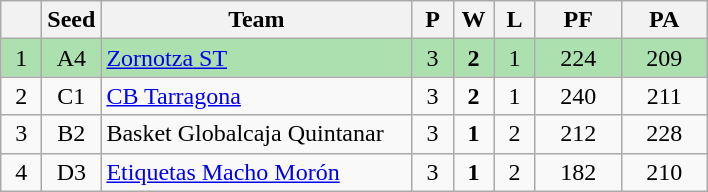<table class="wikitable" style="text-align:center">
<tr>
<th width=20></th>
<th>Seed</th>
<th width=200>Team</th>
<th width=20>P</th>
<th width=20>W</th>
<th width=20>L</th>
<th width=50>PF</th>
<th width=50>PA</th>
</tr>
<tr bgcolor=ACE1AF>
<td>1</td>
<td>A4</td>
<td align=left><a href='#'>Zornotza ST</a></td>
<td>3</td>
<td><strong>2</strong></td>
<td>1</td>
<td>224</td>
<td>209</td>
</tr>
<tr>
<td>2</td>
<td>C1</td>
<td align=left><a href='#'>CB Tarragona</a></td>
<td>3</td>
<td><strong>2</strong></td>
<td>1</td>
<td>240</td>
<td>211</td>
</tr>
<tr>
<td>3</td>
<td>B2</td>
<td align=left>Basket Globalcaja Quintanar</td>
<td>3</td>
<td><strong>1</strong></td>
<td>2</td>
<td>212</td>
<td>228</td>
</tr>
<tr>
<td>4</td>
<td>D3</td>
<td align=left><a href='#'>Etiquetas Macho Morón</a></td>
<td>3</td>
<td><strong>1</strong></td>
<td>2</td>
<td>182</td>
<td>210</td>
</tr>
</table>
